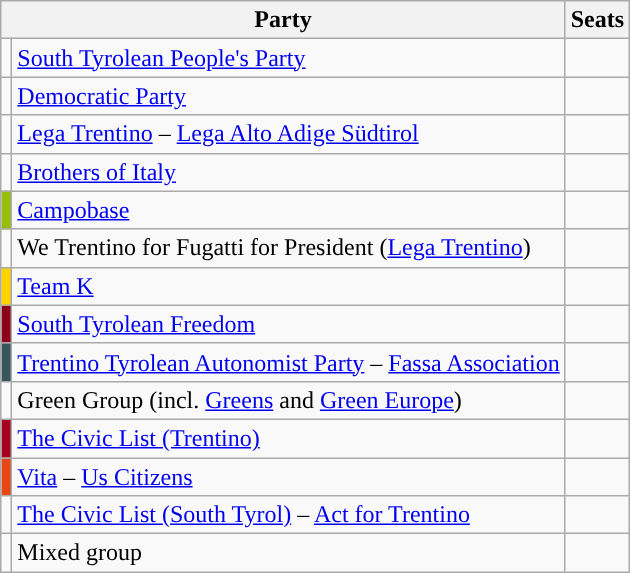<table class=wikitable>
<tr>
<th colspan=2>Party</th>
<th>Seats</th>
</tr>
<tr>
<td style="color:inherit;background:"></td>
<td><a href='#'>South Tyrolean People's Party</a></td>
<td></td>
</tr>
<tr>
<td style="color:inherit;background:"></td>
<td><a href='#'>Democratic Party</a></td>
<td></td>
</tr>
<tr>
<td style="color:inherit;background:"></td>
<td><a href='#'>Lega Trentino</a> – <a href='#'>Lega Alto Adige Südtirol</a></td>
<td></td>
</tr>
<tr>
<td style="color:inherit;background:"></td>
<td><a href='#'>Brothers of Italy</a></td>
<td></td>
</tr>
<tr>
<td style="color:inherit;background:#96bf0d"></td>
<td><a href='#'>Campobase</a></td>
<td></td>
</tr>
<tr>
<td style="color:inherit;background:"></td>
<td>We Trentino for Fugatti for President (<a href='#'>Lega Trentino</a>)</td>
<td></td>
</tr>
<tr>
<td style="color:inherit;background:#FCD300"></td>
<td><a href='#'>Team K</a></td>
<td></td>
</tr>
<tr>
<td style="color:inherit;background:#8C001A"></td>
<td><a href='#'>South Tyrolean Freedom</a></td>
<td></td>
</tr>
<tr>
<td style="color:inherit;background:#39565C"></td>
<td><a href='#'>Trentino Tyrolean Autonomist Party</a> – <a href='#'>Fassa Association</a></td>
<td></td>
</tr>
<tr>
<td style="color:inherit;background:"></td>
<td>Green Group (incl. <a href='#'>Greens</a> and <a href='#'>Green Europe</a>)</td>
<td></td>
</tr>
<tr>
<td style="color:inherit;background:#A50021"></td>
<td><a href='#'>The Civic List (Trentino)</a></td>
<td></td>
</tr>
<tr>
<td style="color:inherit;background:#E74617"></td>
<td><a href='#'>Vita</a> – <a href='#'>Us Citizens</a></td>
<td></td>
</tr>
<tr>
<td style="color:inherit;background:"></td>
<td><a href='#'>The Civic List (South Tyrol)</a> – <a href='#'>Act for Trentino</a></td>
<td></td>
</tr>
<tr>
<td style="color:inherit;background:"></td>
<td>Mixed group</td>
<td></td>
</tr>
</table>
